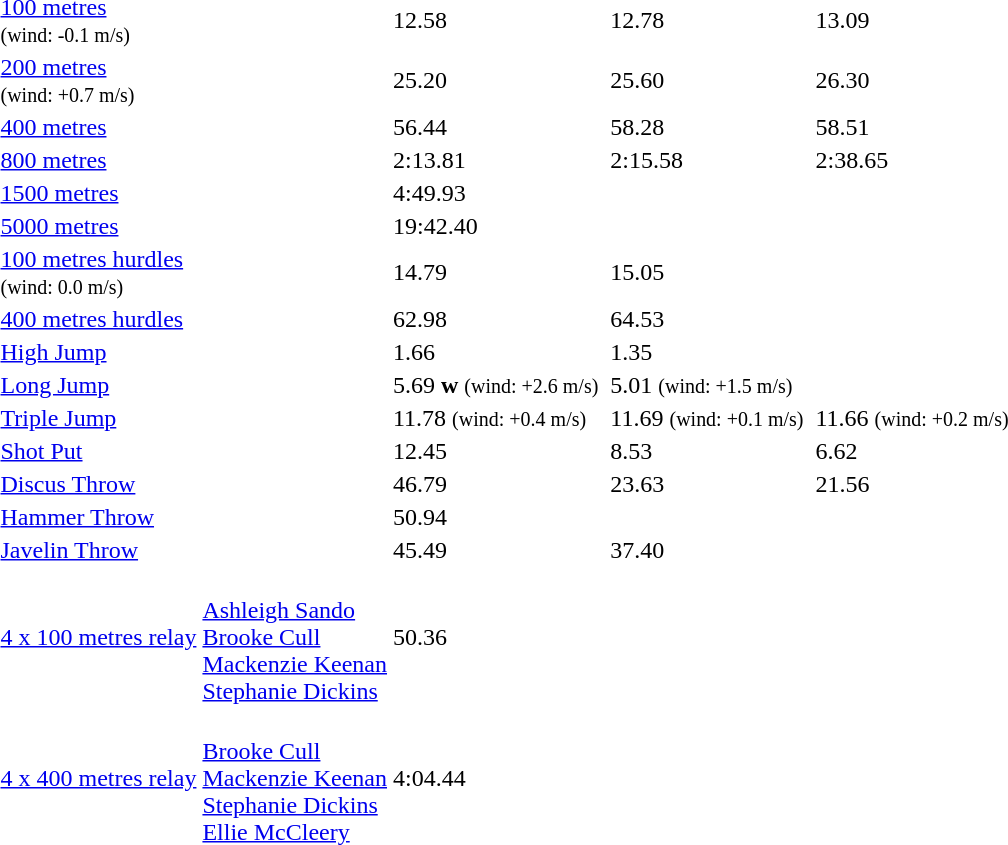<table>
<tr>
<td><a href='#'>100 metres</a> <br> <small>(wind: -0.1 m/s)</small></td>
<td></td>
<td>12.58</td>
<td></td>
<td>12.78</td>
<td></td>
<td>13.09</td>
</tr>
<tr>
<td><a href='#'>200 metres</a> <br> <small>(wind: +0.7 m/s)</small></td>
<td></td>
<td>25.20</td>
<td></td>
<td>25.60</td>
<td></td>
<td>26.30</td>
</tr>
<tr>
<td><a href='#'>400 metres</a></td>
<td></td>
<td>56.44</td>
<td></td>
<td>58.28</td>
<td></td>
<td>58.51</td>
</tr>
<tr>
<td><a href='#'>800 metres</a></td>
<td></td>
<td>2:13.81</td>
<td></td>
<td>2:15.58</td>
<td></td>
<td>2:38.65</td>
</tr>
<tr>
<td><a href='#'>1500 metres</a></td>
<td></td>
<td>4:49.93</td>
<td></td>
<td></td>
<td></td>
<td></td>
</tr>
<tr>
<td><a href='#'>5000 metres</a></td>
<td></td>
<td>19:42.40</td>
<td></td>
<td></td>
<td></td>
<td></td>
</tr>
<tr>
<td><a href='#'>100 metres hurdles</a> <br> <small>(wind: 0.0 m/s)</small></td>
<td></td>
<td>14.79</td>
<td></td>
<td>15.05</td>
<td></td>
<td></td>
</tr>
<tr>
<td><a href='#'>400 metres hurdles</a></td>
<td></td>
<td>62.98</td>
<td></td>
<td>64.53</td>
<td></td>
<td></td>
</tr>
<tr>
<td><a href='#'>High Jump</a></td>
<td></td>
<td>1.66</td>
<td></td>
<td>1.35</td>
<td></td>
<td></td>
</tr>
<tr>
<td><a href='#'>Long Jump</a></td>
<td></td>
<td>5.69 <strong>w</strong> <small>(wind: +2.6 m/s)</small></td>
<td></td>
<td>5.01 <small>(wind: +1.5 m/s)</small></td>
<td></td>
<td></td>
</tr>
<tr>
<td><a href='#'>Triple Jump</a></td>
<td></td>
<td>11.78 <small>(wind: +0.4 m/s)</small></td>
<td></td>
<td>11.69 <small>(wind: +0.1 m/s)</small></td>
<td></td>
<td>11.66 <small>(wind: +0.2 m/s)</small></td>
</tr>
<tr>
<td><a href='#'>Shot Put</a></td>
<td></td>
<td>12.45</td>
<td></td>
<td>8.53</td>
<td></td>
<td>6.62</td>
</tr>
<tr>
<td><a href='#'>Discus Throw</a></td>
<td></td>
<td>46.79</td>
<td></td>
<td>23.63</td>
<td></td>
<td>21.56</td>
</tr>
<tr>
<td><a href='#'>Hammer Throw</a></td>
<td></td>
<td>50.94</td>
<td></td>
<td></td>
<td></td>
<td></td>
</tr>
<tr>
<td><a href='#'>Javelin Throw</a></td>
<td></td>
<td>45.49</td>
<td></td>
<td>37.40</td>
<td></td>
<td></td>
</tr>
<tr>
<td><a href='#'>4 x 100 metres relay</a></td>
<td> <br> <a href='#'>Ashleigh Sando</a> <br> <a href='#'>Brooke Cull</a> <br> <a href='#'>Mackenzie Keenan</a> <br> <a href='#'>Stephanie Dickins</a></td>
<td>50.36</td>
<td></td>
<td></td>
<td></td>
<td></td>
</tr>
<tr>
<td><a href='#'>4 x 400 metres relay</a></td>
<td> <br> <a href='#'>Brooke Cull</a> <br> <a href='#'>Mackenzie Keenan</a> <br> <a href='#'>Stephanie Dickins</a> <br> <a href='#'>Ellie McCleery</a></td>
<td>4:04.44</td>
<td></td>
<td></td>
<td></td>
<td></td>
</tr>
</table>
